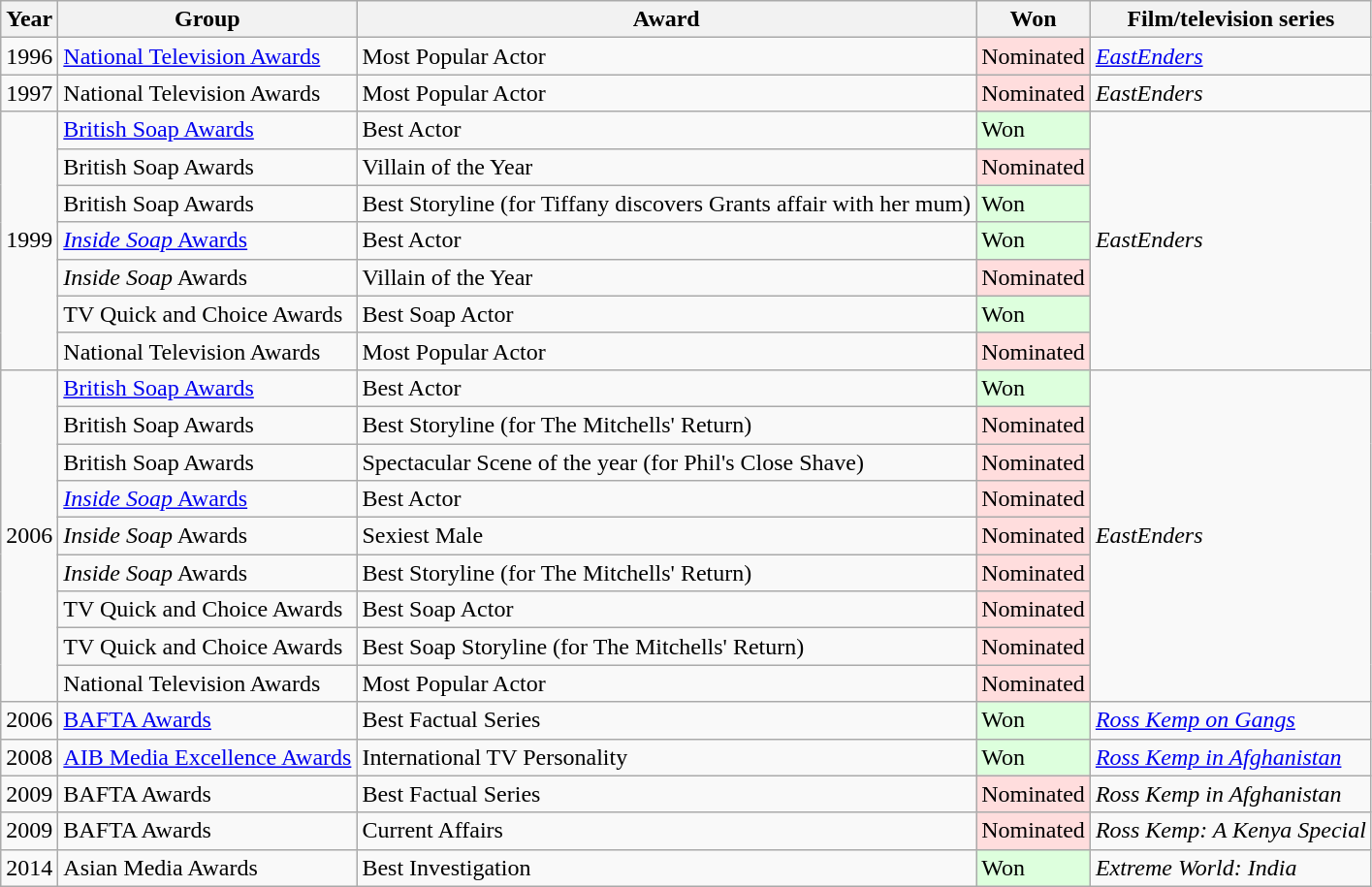<table class="wikitable">
<tr>
<th>Year</th>
<th>Group</th>
<th>Award</th>
<th>Won</th>
<th>Film/television series</th>
</tr>
<tr>
<td>1996</td>
<td><a href='#'>National Television Awards</a></td>
<td>Most Popular Actor</td>
<td style="background:#fdd;">Nominated</td>
<td><em><a href='#'>EastEnders</a></em></td>
</tr>
<tr>
<td>1997</td>
<td>National Television Awards</td>
<td>Most Popular Actor</td>
<td style="background:#fdd;">Nominated</td>
<td><em>EastEnders</em></td>
</tr>
<tr>
<td rowspan="7">1999</td>
<td><a href='#'>British Soap Awards</a></td>
<td>Best Actor</td>
<td style="background:#dfd;">Won</td>
<td rowspan="7"><em>EastEnders</em></td>
</tr>
<tr>
<td>British Soap Awards</td>
<td>Villain of the Year</td>
<td style="background:#fdd;">Nominated</td>
</tr>
<tr>
<td>British Soap Awards</td>
<td>Best Storyline (for Tiffany discovers Grants affair with her mum)</td>
<td style="background:#dfd;">Won</td>
</tr>
<tr>
<td><a href='#'><em>Inside Soap</em> Awards</a></td>
<td>Best Actor</td>
<td style="background:#dfd;">Won</td>
</tr>
<tr>
<td><em>Inside Soap</em> Awards</td>
<td>Villain of the Year</td>
<td style="background:#fdd;">Nominated</td>
</tr>
<tr>
<td>TV Quick and Choice Awards</td>
<td>Best Soap Actor</td>
<td style="background:#dfd;">Won</td>
</tr>
<tr>
<td>National Television Awards</td>
<td>Most Popular Actor</td>
<td style="background:#fdd;">Nominated</td>
</tr>
<tr>
<td rowspan="9">2006</td>
<td><a href='#'>British Soap Awards</a></td>
<td>Best Actor</td>
<td style="background:#dfd;">Won</td>
<td rowspan="9"><em>EastEnders</em></td>
</tr>
<tr>
<td>British Soap Awards</td>
<td>Best Storyline (for The Mitchells' Return)</td>
<td style="background:#fdd;">Nominated</td>
</tr>
<tr>
<td>British Soap Awards</td>
<td>Spectacular Scene of the year (for Phil's Close Shave)</td>
<td style="background:#fdd;">Nominated</td>
</tr>
<tr>
<td><a href='#'><em>Inside Soap</em> Awards</a></td>
<td>Best Actor</td>
<td style="background:#fdd;">Nominated</td>
</tr>
<tr>
<td><em>Inside Soap</em> Awards</td>
<td>Sexiest Male</td>
<td style="background:#fdd;">Nominated</td>
</tr>
<tr>
<td><em>Inside Soap</em> Awards</td>
<td>Best Storyline (for The Mitchells' Return)</td>
<td style="background:#fdd;">Nominated</td>
</tr>
<tr>
<td>TV Quick and Choice Awards</td>
<td>Best Soap Actor</td>
<td style="background:#fdd;">Nominated</td>
</tr>
<tr>
<td>TV Quick and Choice Awards</td>
<td>Best Soap Storyline (for The Mitchells' Return)</td>
<td style="background:#fdd;">Nominated</td>
</tr>
<tr>
<td>National Television Awards</td>
<td>Most Popular Actor</td>
<td style="background:#fdd;">Nominated</td>
</tr>
<tr>
<td>2006</td>
<td><a href='#'>BAFTA Awards</a></td>
<td>Best Factual Series</td>
<td style="background:#dfd;">Won</td>
<td><em><a href='#'>Ross Kemp on Gangs</a></em></td>
</tr>
<tr>
<td>2008</td>
<td><a href='#'>AIB Media Excellence Awards</a></td>
<td>International TV Personality</td>
<td style="background:#dfd;">Won</td>
<td><em><a href='#'>Ross Kemp in Afghanistan</a></em></td>
</tr>
<tr>
<td>2009</td>
<td>BAFTA Awards</td>
<td>Best Factual Series</td>
<td style="background:#fdd;">Nominated</td>
<td><em>Ross Kemp in Afghanistan</em></td>
</tr>
<tr>
<td>2009</td>
<td>BAFTA Awards</td>
<td>Current Affairs</td>
<td style="background:#fdd;">Nominated</td>
<td><em>Ross Kemp: A Kenya Special</em></td>
</tr>
<tr>
<td>2014</td>
<td>Asian Media Awards</td>
<td>Best Investigation</td>
<td style="background:#dfd;">Won</td>
<td><em>Extreme World: India</em></td>
</tr>
</table>
